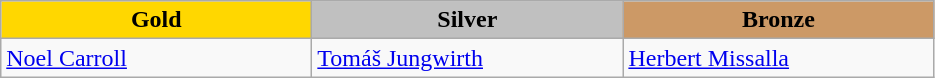<table class="wikitable" style="text-align:left">
<tr align="center">
<td width=200 bgcolor=gold><strong>Gold</strong></td>
<td width=200 bgcolor=silver><strong>Silver</strong></td>
<td width=200 bgcolor=CC9966><strong>Bronze</strong></td>
</tr>
<tr>
<td><a href='#'>Noel Carroll</a><br><em></em></td>
<td><a href='#'>Tomáš Jungwirth</a><br><em></em></td>
<td><a href='#'>Herbert Missalla</a><br><em></em></td>
</tr>
</table>
